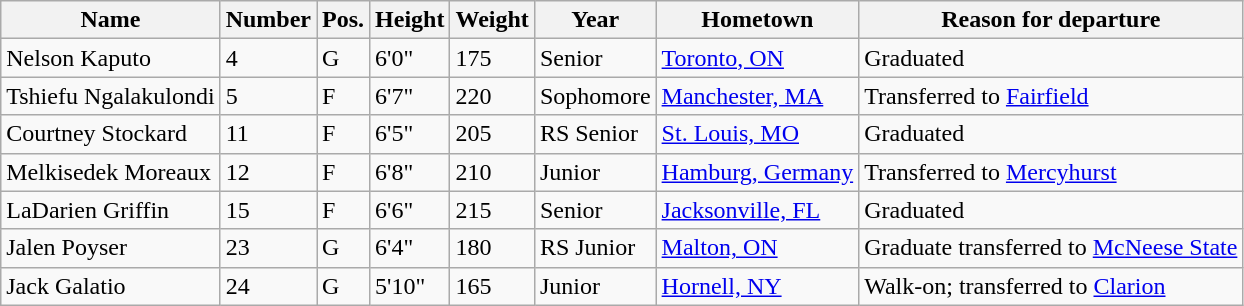<table class="wikitable sortable" border="1">
<tr>
<th>Name</th>
<th>Number</th>
<th>Pos.</th>
<th>Height</th>
<th>Weight</th>
<th>Year</th>
<th>Hometown</th>
<th class="unsortable">Reason for departure</th>
</tr>
<tr>
<td>Nelson Kaputo</td>
<td>4</td>
<td>G</td>
<td>6'0"</td>
<td>175</td>
<td>Senior</td>
<td><a href='#'>Toronto, ON</a></td>
<td>Graduated</td>
</tr>
<tr>
<td>Tshiefu Ngalakulondi</td>
<td>5</td>
<td>F</td>
<td>6'7"</td>
<td>220</td>
<td>Sophomore</td>
<td><a href='#'>Manchester, MA</a></td>
<td>Transferred to <a href='#'>Fairfield</a></td>
</tr>
<tr>
<td>Courtney Stockard</td>
<td>11</td>
<td>F</td>
<td>6'5"</td>
<td>205</td>
<td>RS Senior</td>
<td><a href='#'>St. Louis, MO</a></td>
<td>Graduated</td>
</tr>
<tr>
<td>Melkisedek Moreaux</td>
<td>12</td>
<td>F</td>
<td>6'8"</td>
<td>210</td>
<td>Junior</td>
<td><a href='#'>Hamburg, Germany</a></td>
<td>Transferred to <a href='#'>Mercyhurst</a></td>
</tr>
<tr>
<td>LaDarien Griffin</td>
<td>15</td>
<td>F</td>
<td>6'6"</td>
<td>215</td>
<td>Senior</td>
<td><a href='#'>Jacksonville, FL</a></td>
<td>Graduated</td>
</tr>
<tr>
<td>Jalen Poyser</td>
<td>23</td>
<td>G</td>
<td>6'4"</td>
<td>180</td>
<td>RS Junior</td>
<td><a href='#'>Malton, ON</a></td>
<td>Graduate transferred to <a href='#'>McNeese State</a></td>
</tr>
<tr>
<td>Jack Galatio</td>
<td>24</td>
<td>G</td>
<td>5'10"</td>
<td>165</td>
<td>Junior</td>
<td><a href='#'>Hornell, NY</a></td>
<td>Walk-on; transferred to <a href='#'>Clarion</a></td>
</tr>
</table>
